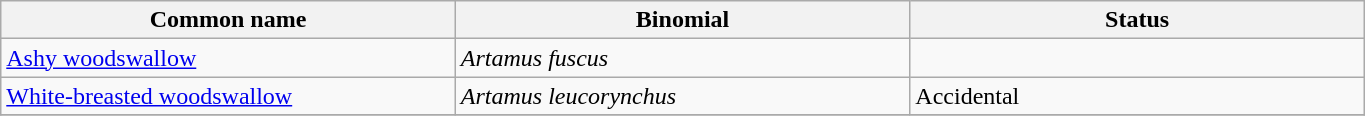<table width=72% class="wikitable">
<tr>
<th width=24%>Common name</th>
<th width=24%>Binomial</th>
<th width=24%>Status</th>
</tr>
<tr>
<td><a href='#'>Ashy woodswallow</a></td>
<td><em>Artamus fuscus</em></td>
<td></td>
</tr>
<tr>
<td><a href='#'>White-breasted woodswallow</a></td>
<td><em>Artamus leucorynchus</em></td>
<td>Accidental</td>
</tr>
<tr>
</tr>
</table>
